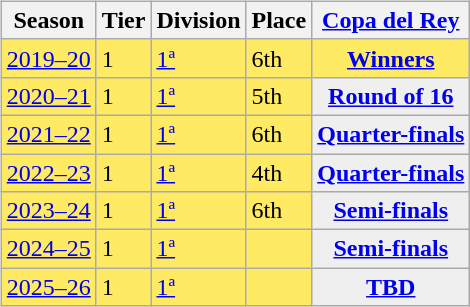<table>
<tr>
<td style="vertical-align:top;"><br><table class="wikitable">
<tr style="background:#f0f6fa;">
<th>Season</th>
<th>Tier</th>
<th>Division</th>
<th>Place</th>
<th><a href='#'>Copa del Rey</a></th>
</tr>
<tr>
<td style="background:#FFEA64;"><a href='#'>2019–20</a></td>
<td style="background:#FFEA64;">1</td>
<td style="background:#FFEA64;"><a href='#'>1ª</a></td>
<td style="background:#FFEA64;">6th</td>
<th style="background:#FFEA64;"><a href='#'>Winners</a></th>
</tr>
<tr>
<td style="background:#FFEA64;"><a href='#'>2020–21</a></td>
<td style="background:#FFEA64;">1</td>
<td style="background:#FFEA64;"><a href='#'>1ª</a></td>
<td style="background:#FFEA64;">5th</td>
<th style="background:#efefef;"><a href='#'>Round of 16</a></th>
</tr>
<tr>
<td style="background:#FFEA64;"><a href='#'>2021–22</a></td>
<td style="background:#FFEA64;">1</td>
<td style="background:#FFEA64;"><a href='#'>1ª</a></td>
<td style="background:#FFEA64;">6th</td>
<th style="background:#efefef;"><a href='#'>Quarter-finals</a></th>
</tr>
<tr>
<td style="background:#FFEA64;"><a href='#'>2022–23</a></td>
<td style="background:#FFEA64;">1</td>
<td style="background:#FFEA64;"><a href='#'>1ª</a></td>
<td style="background:#FFEA64;">4th</td>
<th style="background:#efefef;"><a href='#'>Quarter-finals</a></th>
</tr>
<tr>
<td style="background:#FFEA64;"><a href='#'>2023–24</a></td>
<td style="background:#FFEA64;">1</td>
<td style="background:#FFEA64;"><a href='#'>1ª</a></td>
<td style="background:#FFEA64;">6th</td>
<th style="background:#efefef;"><a href='#'>Semi-finals</a></th>
</tr>
<tr>
<td style="background:#FFEA64;"><a href='#'>2024–25</a></td>
<td style="background:#FFEA64;">1</td>
<td style="background:#FFEA64;"><a href='#'>1ª</a></td>
<td style="background:#FFEA64;"></td>
<th style="background:#efefef;"><a href='#'>Semi-finals</a></th>
</tr>
<tr>
<td style="background:#FFEA64;"><a href='#'>2025–26</a></td>
<td style="background:#FFEA64;">1</td>
<td style="background:#FFEA64;"><a href='#'>1ª</a></td>
<td style="background:#FFEA64;"></td>
<th style="background:#efefef;"><a href='#'>TBD</a></th>
</tr>
</table>
</td>
</tr>
</table>
